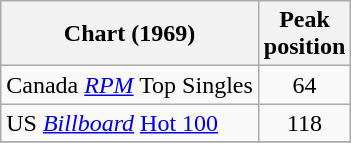<table class="wikitable">
<tr>
<th>Chart (1969)</th>
<th>Peak<br>position</th>
</tr>
<tr>
<td>Canada <em><a href='#'>RPM</a></em> Top Singles</td>
<td style="text-align:center;">64</td>
</tr>
<tr>
<td>US <em><a href='#'>Billboard</a></em> <a href='#'>Hot 100</a></td>
<td style="text-align:center;">118</td>
</tr>
<tr>
</tr>
</table>
